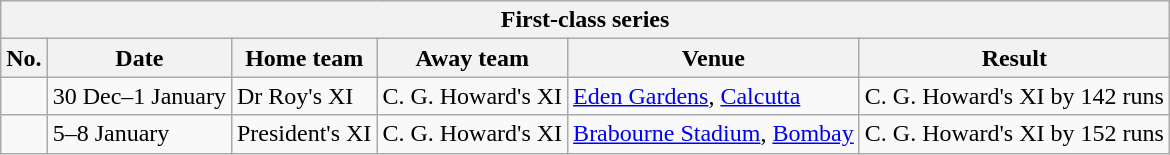<table class="wikitable">
<tr>
<th colspan="9">First-class series</th>
</tr>
<tr>
<th>No.</th>
<th>Date</th>
<th>Home team</th>
<th>Away team</th>
<th>Venue</th>
<th>Result</th>
</tr>
<tr>
<td></td>
<td>30 Dec–1 January</td>
<td>Dr Roy's XI</td>
<td>C. G. Howard's XI</td>
<td><a href='#'>Eden Gardens</a>, <a href='#'>Calcutta</a></td>
<td>C. G. Howard's XI by 142 runs</td>
</tr>
<tr>
<td></td>
<td>5–8 January</td>
<td>President's XI</td>
<td>C. G. Howard's XI</td>
<td><a href='#'>Brabourne Stadium</a>, <a href='#'>Bombay</a></td>
<td>C. G. Howard's XI by 152 runs</td>
</tr>
</table>
